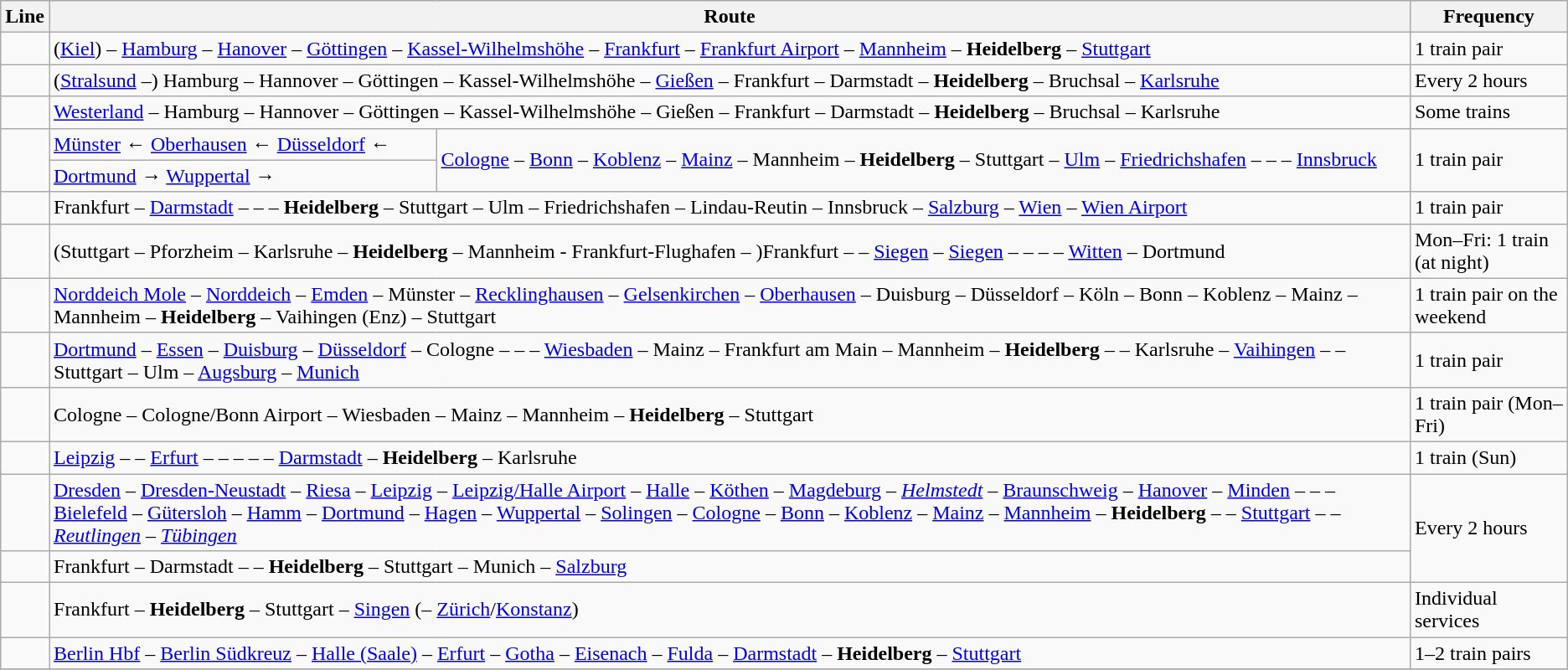<table class="wikitable">
<tr style="background-color:#e3e3e3;">
<th>Line</th>
<th colspan=2>Route</th>
<th>Frequency</th>
</tr>
<tr>
<td align="center"></td>
<td colspan=2>(<a href='#'>Kiel</a>) – <a href='#'>Hamburg</a> – <a href='#'>Hanover</a> – <a href='#'>Göttingen</a> – <a href='#'>Kassel-Wilhelmshöhe</a> – <a href='#'>Frankfurt</a> – <a href='#'>Frankfurt Airport</a> – <a href='#'>Mannheim</a> – <strong>Heidelberg</strong> – <a href='#'>Stuttgart</a></td>
<td>1 train pair</td>
</tr>
<tr>
<td align="center"></td>
<td colspan=2>(<a href='#'>Stralsund</a> –) Hamburg – Hannover – Göttingen – Kassel-Wilhelmshöhe – <a href='#'>Gießen</a> – Frankfurt – Darmstadt – <strong>Heidelberg</strong> – Bruchsal – <a href='#'>Karlsruhe</a></td>
<td>Every 2 hours</td>
</tr>
<tr>
<td align="center"></td>
<td colspan=2><a href='#'>Westerland</a> – Hamburg – Hannover – Göttingen – Kassel-Wilhelmshöhe – Gießen – Frankfurt – Darmstadt – <strong>Heidelberg</strong> – Bruchsal – Karlsruhe</td>
<td>Some trains</td>
</tr>
<tr>
<td align="center" rowspan=2></td>
<td><a href='#'>Münster</a> ← <a href='#'>Oberhausen</a> ← <a href='#'>Düsseldorf</a> ←</td>
<td rowspan=2><a href='#'>Cologne</a> – <a href='#'>Bonn</a> – <a href='#'>Koblenz</a> – <a href='#'>Mainz</a> – Mannheim – <strong>Heidelberg</strong> – Stuttgart – <a href='#'>Ulm</a> – <a href='#'>Friedrichshafen</a> –  –  –  <a href='#'>Innsbruck</a></td>
<td rowspan="2">1 train pair</td>
</tr>
<tr>
<td><a href='#'>Dortmund</a> → <a href='#'>Wuppertal</a> →</td>
</tr>
<tr>
<td align="center"></td>
<td colspan=2>Frankfurt – <a href='#'>Darmstadt</a> –  –  – <strong>Heidelberg</strong> – Stuttgart – Ulm – Friedrichshafen – Lindau-Reutin – Innsbruck – <a href='#'>Salzburg</a> – <a href='#'>Wien</a> – <a href='#'>Wien Airport</a></td>
<td>1 train pair</td>
</tr>
<tr>
<td align="center"></td>
<td colspan=2>(Stuttgart – Pforzheim – Karlsruhe – <strong>Heidelberg</strong> – Mannheim - Frankfurt-Flughafen – )Frankfurt –  – <a href='#'>Siegen</a> – <a href='#'>Siegen</a> –  –  –  – <a href='#'>Witten</a> – Dortmund</td>
<td>Mon–Fri: 1 train (at night)</td>
</tr>
<tr>
<td align="center"></td>
<td colspan=2><a href='#'>Norddeich Mole</a> – <a href='#'>Norddeich</a> – <a href='#'>Emden</a> – Münster – <a href='#'>Recklinghausen</a> – <a href='#'>Gelsenkirchen</a> – <a href='#'>Oberhausen</a> – Duisburg –  Düsseldorf – Köln – Bonn – Koblenz – Mainz – Mannheim – <strong>Heidelberg</strong> – Vaihingen (Enz) – Stuttgart</td>
<td>1 train pair on the weekend</td>
</tr>
<tr>
<td align="center"></td>
<td colspan=2><a href='#'>Dortmund</a> – <a href='#'>Essen</a> – <a href='#'>Duisburg</a> – <a href='#'>Düsseldorf</a> – Cologne –   –  – <a href='#'>Wiesbaden</a> – Mainz – Frankfurt am Main – Mannheim – <strong>Heidelberg</strong> –  – Karlsruhe – <a href='#'>Vaihingen</a> –  – Stuttgart – Ulm – <a href='#'>Augsburg</a> – <a href='#'>Munich</a></td>
<td>1 train pair</td>
</tr>
<tr>
<td align="center"></td>
<td colspan=2>Cologne – Cologne/Bonn Airport – Wiesbaden – Mainz – Mannheim – <strong>Heidelberg</strong> – Stuttgart</td>
<td>1 train pair (Mon–Fri)</td>
</tr>
<tr>
<td align="center"></td>
<td colspan=2><a href='#'>Leipzig</a> –  – <a href='#'>Erfurt</a> –  –  –  –  – <a href='#'>Darmstadt</a> – <strong>Heidelberg</strong> – Karlsruhe</td>
<td>1 train (Sun)</td>
</tr>
<tr>
<td align="center"></td>
<td colspan=2><a href='#'>Dresden</a> – <a href='#'>Dresden-Neustadt</a> – <a href='#'>Riesa</a> – <a href='#'>Leipzig</a> – <a href='#'>Leipzig/Halle Airport</a> – <a href='#'>Halle</a> – <a href='#'>Köthen</a> – <a href='#'>Magdeburg</a> – <em><a href='#'>Helmstedt</a></em> – <a href='#'>Braunschweig</a> – <a href='#'>Hanover</a> – <a href='#'>Minden</a> –  –  – <a href='#'>Bielefeld</a> – <a href='#'>Gütersloh</a> – <a href='#'>Hamm</a> – <a href='#'>Dortmund</a> – <a href='#'>Hagen</a> – <a href='#'>Wuppertal</a> – <a href='#'>Solingen</a> – <a href='#'>Cologne</a> – <a href='#'>Bonn</a> – <a href='#'>Koblenz</a> – <a href='#'>Mainz</a> – <a href='#'>Mannheim</a> – <strong>Heidelberg</strong> –  – <a href='#'>Stuttgart</a> <em>–  – <a href='#'>Reutlingen</a> – <a href='#'>Tübingen</a></em></td>
<td rowspan="2">Every 2 hours</td>
</tr>
<tr>
<td align="center"></td>
<td colspan=2>Frankfurt – Darmstadt –  – <strong>Heidelberg</strong>  – Stuttgart – Munich – <a href='#'>Salzburg</a></td>
</tr>
<tr>
<td align="center"></td>
<td colspan=2>Frankfurt – <strong>Heidelberg</strong>  – Stuttgart – <a href='#'>Singen</a> (– <a href='#'>Zürich</a>/<a href='#'>Konstanz</a>)</td>
<td>Individual services</td>
</tr>
<tr>
<td align="center"></td>
<td colspan=2><a href='#'>Berlin Hbf</a> – <a href='#'>Berlin Südkreuz</a> – <a href='#'>Halle (Saale)</a> – <a href='#'>Erfurt</a> – <a href='#'>Gotha</a> – <a href='#'>Eisenach</a> – <a href='#'>Fulda</a> –  <a href='#'>Darmstadt</a> – <strong>Heidelberg</strong> – <a href='#'>Stuttgart</a></td>
<td>1–2 train pairs</td>
</tr>
<tr>
</tr>
</table>
